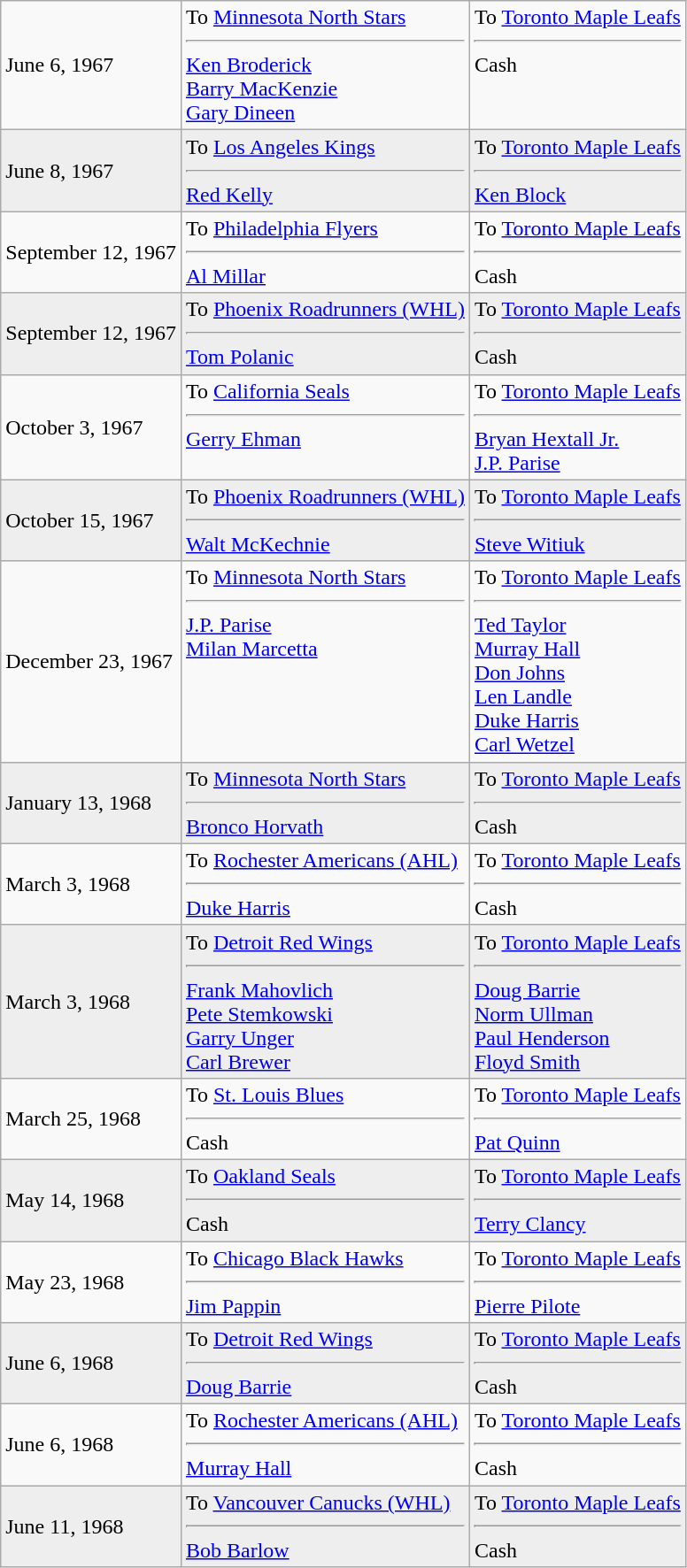<table class="wikitable">
<tr>
<td>June 6, 1967</td>
<td valign="top">To <a href='#'>Minnesota North Stars</a><hr><a href='#'>Ken Broderick</a> <br> <a href='#'>Barry MacKenzie</a> <br> <a href='#'>Gary Dineen</a></td>
<td valign="top">To <a href='#'>Toronto Maple Leafs</a><hr>Cash</td>
</tr>
<tr style="background:#eee;">
<td>June 8, 1967</td>
<td valign="top">To <a href='#'>Los Angeles Kings</a><hr><a href='#'>Red Kelly</a></td>
<td valign="top">To <a href='#'>Toronto Maple Leafs</a><hr><a href='#'>Ken Block</a></td>
</tr>
<tr>
<td>September 12, 1967</td>
<td valign="top">To <a href='#'>Philadelphia Flyers</a><hr><a href='#'>Al Millar</a></td>
<td valign="top">To <a href='#'>Toronto Maple Leafs</a><hr>Cash</td>
</tr>
<tr style="background:#eee;">
<td>September 12, 1967</td>
<td valign="top">To <a href='#'>Phoenix Roadrunners (WHL)</a><hr><a href='#'>Tom Polanic</a></td>
<td valign="top">To <a href='#'>Toronto Maple Leafs</a><hr>Cash</td>
</tr>
<tr>
<td>October 3, 1967</td>
<td valign="top">To <a href='#'>California Seals</a><hr><a href='#'>Gerry Ehman</a></td>
<td valign="top">To <a href='#'>Toronto Maple Leafs</a><hr><a href='#'>Bryan Hextall Jr.</a> <br> <a href='#'>J.P. Parise</a></td>
</tr>
<tr style="background:#eee;">
<td>October 15, 1967</td>
<td valign="top">To <a href='#'>Phoenix Roadrunners (WHL)</a><hr><a href='#'>Walt McKechnie</a></td>
<td valign="top">To <a href='#'>Toronto Maple Leafs</a><hr><a href='#'>Steve Witiuk</a></td>
</tr>
<tr>
<td>December 23, 1967</td>
<td valign="top">To <a href='#'>Minnesota North Stars</a><hr><a href='#'>J.P. Parise</a> <br> <a href='#'>Milan Marcetta</a></td>
<td valign="top">To <a href='#'>Toronto Maple Leafs</a><hr><a href='#'>Ted Taylor</a> <br> <a href='#'>Murray Hall</a> <br> <a href='#'>Don Johns</a> <br> <a href='#'>Len Landle</a> <br> <a href='#'>Duke Harris</a> <br> <a href='#'>Carl Wetzel</a></td>
</tr>
<tr style="background:#eee;">
<td>January 13, 1968</td>
<td valign="top">To <a href='#'>Minnesota North Stars</a><hr><a href='#'>Bronco Horvath</a></td>
<td valign="top">To <a href='#'>Toronto Maple Leafs</a><hr>Cash</td>
</tr>
<tr>
<td>March 3, 1968</td>
<td valign="top">To <a href='#'>Rochester Americans (AHL)</a><hr><a href='#'>Duke Harris</a></td>
<td valign="top">To <a href='#'>Toronto Maple Leafs</a><hr>Cash</td>
</tr>
<tr style="background:#eee;">
<td>March 3, 1968</td>
<td valign="top">To <a href='#'>Detroit Red Wings</a><hr><a href='#'>Frank Mahovlich</a> <br> <a href='#'>Pete Stemkowski</a> <br> <a href='#'>Garry Unger</a> <br> <a href='#'>Carl Brewer</a></td>
<td valign="top">To <a href='#'>Toronto Maple Leafs</a><hr><a href='#'>Doug Barrie</a> <br> <a href='#'>Norm Ullman</a> <br> <a href='#'>Paul Henderson</a> <br> <a href='#'>Floyd Smith</a></td>
</tr>
<tr>
<td>March 25, 1968</td>
<td valign="top">To <a href='#'>St. Louis Blues</a><hr>Cash</td>
<td valign="top">To <a href='#'>Toronto Maple Leafs</a><hr><a href='#'>Pat Quinn</a></td>
</tr>
<tr style="background:#eee;">
<td>May 14, 1968</td>
<td valign="top">To <a href='#'>Oakland Seals</a><hr>Cash</td>
<td valign="top">To <a href='#'>Toronto Maple Leafs</a><hr><a href='#'>Terry Clancy</a></td>
</tr>
<tr>
<td>May 23, 1968</td>
<td valign="top">To <a href='#'>Chicago Black Hawks</a><hr><a href='#'>Jim Pappin</a></td>
<td valign="top">To <a href='#'>Toronto Maple Leafs</a><hr><a href='#'>Pierre Pilote</a></td>
</tr>
<tr style="background:#eee;">
<td>June 6, 1968</td>
<td valign="top">To <a href='#'>Detroit Red Wings</a><hr><a href='#'>Doug Barrie</a></td>
<td valign="top">To <a href='#'>Toronto Maple Leafs</a><hr>Cash</td>
</tr>
<tr>
<td>June 6, 1968</td>
<td valign="top">To <a href='#'>Rochester Americans (AHL)</a><hr><a href='#'>Murray Hall</a></td>
<td valign="top">To <a href='#'>Toronto Maple Leafs</a><hr>Cash</td>
</tr>
<tr style="background:#eee;">
<td>June 11, 1968</td>
<td valign="top">To <a href='#'>Vancouver Canucks (WHL)</a><hr><a href='#'>Bob Barlow</a></td>
<td valign="top">To <a href='#'>Toronto Maple Leafs</a><hr>Cash</td>
</tr>
</table>
